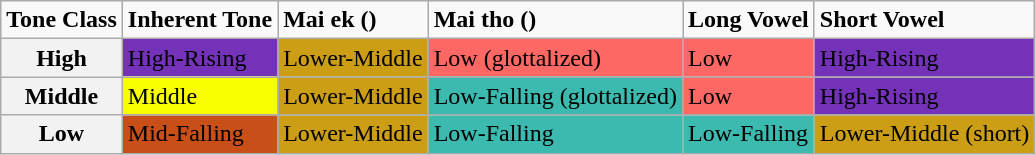<table class="wikitable">
<tr ----bgcolor="#eeeeee">
<td><strong>Tone Class</strong></td>
<td><strong>Inherent Tone</strong></td>
<td><strong>Mai ek ()</strong></td>
<td><strong>Mai tho ()</strong></td>
<td><strong>Long Vowel</strong></td>
<td><strong>Short Vowel</strong></td>
</tr>
<tr ---- bgcolor="#ffffff">
<th>High</th>
<td style="background-color:#7432b9;">High-Rising</td>
<td style="background-color:#cc9e15;">Lower-Middle</td>
<td style="background-color:#fd6864;">Low (glottalized)</td>
<td style="background-color:#fd6864;">Low</td>
<td style="background-color:#7432b9;">High-Rising</td>
</tr>
<tr ---- bgcolor="#ffffff">
<th>Middle</th>
<td style="background-color:#f8ff00;">Middle</td>
<td style="background-color:#cc9e15;">Lower-Middle</td>
<td style="background-color:#3dbaaf;">Low-Falling (glottalized)</td>
<td style="background-color:#fd6864;">Low</td>
<td style="background-color:#7432b9;">High-Rising</td>
</tr>
<tr ---- bgcolor="#ffffff">
<th>Low</th>
<td style="background-color:#c94f19;">Mid-Falling</td>
<td style="background-color:#cc9e15;">Lower-Middle</td>
<td style="background-color:#3dbaaf;">Low-Falling</td>
<td style="background-color:#3dbaaf;">Low-Falling</td>
<td style="background-color:#cc9e15;">Lower-Middle (short)</td>
</tr>
</table>
